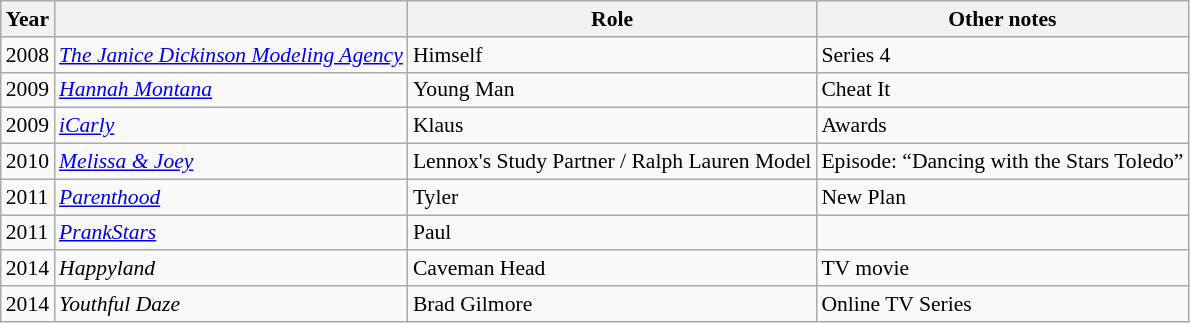<table class="wikitable" style="font-size: 90%;">
<tr>
<th>Year</th>
<th></th>
<th>Role</th>
<th>Other notes</th>
</tr>
<tr>
<td>2008</td>
<td><em><a href='#'>The Janice Dickinson Modeling Agency</a></em></td>
<td>Himself</td>
<td>Series 4</td>
</tr>
<tr>
<td>2009</td>
<td><em><a href='#'>Hannah Montana</a></em></td>
<td>Young Man</td>
<td>Cheat It</td>
</tr>
<tr>
<td>2009</td>
<td><em><a href='#'>iCarly</a></em></td>
<td>Klaus</td>
<td>Awards</td>
</tr>
<tr>
<td>2010</td>
<td><em><a href='#'>Melissa & Joey</a></em></td>
<td>Lennox's Study Partner / Ralph Lauren Model</td>
<td>Episode: “Dancing with the Stars Toledo”</td>
</tr>
<tr>
<td>2011</td>
<td><em><a href='#'>Parenthood</a></em></td>
<td>Tyler</td>
<td>New Plan</td>
</tr>
<tr>
<td>2011</td>
<td><em><a href='#'>PrankStars</a></em></td>
<td>Paul</td>
<td></td>
</tr>
<tr>
<td>2014</td>
<td><em>Happyland</em></td>
<td>Caveman Head</td>
<td>TV movie</td>
</tr>
<tr>
<td>2014</td>
<td><em>Youthful Daze</em></td>
<td>Brad Gilmore</td>
<td>Online TV Series</td>
</tr>
</table>
